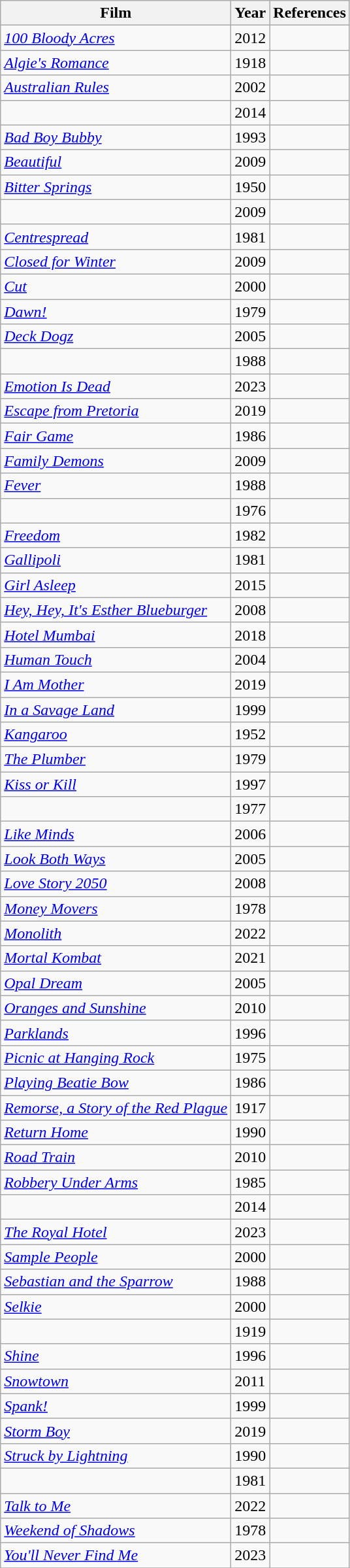<table class="sortable wikitable">
<tr>
<th>Film</th>
<th>Year</th>
<th>References</th>
</tr>
<tr>
<td><em><a href='#'>100 Bloody Acres</a></em></td>
<td>2012</td>
<td></td>
</tr>
<tr>
<td><em><a href='#'>Algie's Romance</a></em></td>
<td>1918</td>
<td></td>
</tr>
<tr>
<td><em><a href='#'>Australian Rules</a></em></td>
<td>2002</td>
<td></td>
</tr>
<tr>
<td><em></em></td>
<td>2014</td>
<td></td>
</tr>
<tr>
<td><em><a href='#'>Bad Boy Bubby</a></em></td>
<td>1993</td>
<td></td>
</tr>
<tr>
<td><em><a href='#'>Beautiful</a></em></td>
<td>2009</td>
<td></td>
</tr>
<tr>
<td><em><a href='#'>Bitter Springs</a></em></td>
<td>1950</td>
<td></td>
</tr>
<tr>
<td><em></em></td>
<td>2009</td>
<td></td>
</tr>
<tr>
<td><em><a href='#'>Centrespread</a></em></td>
<td>1981</td>
<td></td>
</tr>
<tr>
<td><em><a href='#'>Closed for Winter</a></em></td>
<td>2009</td>
<td></td>
</tr>
<tr>
<td><em><a href='#'>Cut</a></em></td>
<td>2000</td>
<td></td>
</tr>
<tr>
<td><em><a href='#'>Dawn!</a></em></td>
<td>1979</td>
<td></td>
</tr>
<tr>
<td><em><a href='#'>Deck Dogz</a></em></td>
<td>2005</td>
<td></td>
</tr>
<tr>
<td><em></em></td>
<td>1988</td>
<td></td>
</tr>
<tr>
<td><em><a href='#'>Emotion Is Dead</a></em></td>
<td>2023</td>
<td></td>
</tr>
<tr>
<td><em><a href='#'>Escape from Pretoria</a></em></td>
<td>2019</td>
<td></td>
</tr>
<tr>
<td><em><a href='#'>Fair Game</a></em></td>
<td>1986</td>
<td></td>
</tr>
<tr>
<td><em><a href='#'>Family Demons</a></em></td>
<td>2009</td>
<td></td>
</tr>
<tr>
<td><em><a href='#'>Fever</a></em></td>
<td>1988</td>
<td></td>
</tr>
<tr>
<td><em></em></td>
<td>1976</td>
<td></td>
</tr>
<tr>
<td><em><a href='#'>Freedom</a></em></td>
<td>1982</td>
<td></td>
</tr>
<tr>
<td><em><a href='#'>Gallipoli</a></em></td>
<td>1981</td>
<td></td>
</tr>
<tr>
<td><em><a href='#'>Girl Asleep</a></em></td>
<td>2015</td>
<td></td>
</tr>
<tr>
<td><em><a href='#'>Hey, Hey, It's Esther Blueburger</a></em></td>
<td>2008</td>
<td></td>
</tr>
<tr>
<td><em><a href='#'>Hotel Mumbai</a></em></td>
<td>2018</td>
<td></td>
</tr>
<tr>
<td><em><a href='#'>Human Touch</a></em></td>
<td>2004</td>
<td></td>
</tr>
<tr>
<td><em><a href='#'>I Am Mother</a></em></td>
<td>2019</td>
<td></td>
</tr>
<tr>
<td><em><a href='#'>In a Savage Land</a></em></td>
<td>1999</td>
<td></td>
</tr>
<tr>
<td><em><a href='#'>Kangaroo</a></em></td>
<td>1952</td>
<td></td>
</tr>
<tr>
<td><em><a href='#'>The Plumber</a></em></td>
<td>1979</td>
<td></td>
</tr>
<tr>
<td><em><a href='#'>Kiss or Kill</a></em></td>
<td>1997</td>
<td></td>
</tr>
<tr>
<td><em></em></td>
<td>1977</td>
<td></td>
</tr>
<tr>
<td><em><a href='#'>Like Minds</a></em></td>
<td>2006</td>
<td></td>
</tr>
<tr>
<td><em><a href='#'>Look Both Ways</a></em></td>
<td>2005</td>
<td></td>
</tr>
<tr>
<td><em><a href='#'>Love Story 2050</a></em></td>
<td>2008</td>
<td></td>
</tr>
<tr>
<td><em><a href='#'>Money Movers</a></em></td>
<td>1978</td>
<td></td>
</tr>
<tr>
<td><em><a href='#'>Monolith</a></em></td>
<td>2022</td>
<td></td>
</tr>
<tr>
<td><em><a href='#'>Mortal Kombat</a></em></td>
<td>2021</td>
<td></td>
</tr>
<tr>
<td><em><a href='#'>Opal Dream</a></em></td>
<td>2005</td>
<td></td>
</tr>
<tr>
<td><em><a href='#'>Oranges and Sunshine</a></em></td>
<td>2010</td>
<td></td>
</tr>
<tr>
<td><em><a href='#'>Parklands</a></em></td>
<td>1996</td>
<td></td>
</tr>
<tr>
<td><em><a href='#'>Picnic at Hanging Rock</a></em></td>
<td>1975</td>
<td></td>
</tr>
<tr>
<td><em><a href='#'>Playing Beatie Bow</a></em></td>
<td>1986</td>
<td></td>
</tr>
<tr>
<td><em><a href='#'>Remorse, a Story of the Red Plague</a></em></td>
<td>1917</td>
<td></td>
</tr>
<tr>
<td><em><a href='#'>Return Home</a></em></td>
<td>1990</td>
<td></td>
</tr>
<tr>
<td><em><a href='#'>Road Train</a></em></td>
<td>2010</td>
<td></td>
</tr>
<tr>
<td><em><a href='#'>Robbery Under Arms</a></em></td>
<td>1985</td>
<td></td>
</tr>
<tr>
<td><em></em></td>
<td>2014</td>
<td></td>
</tr>
<tr>
<td><em><a href='#'>The Royal Hotel</a></em></td>
<td>2023</td>
<td></td>
</tr>
<tr>
<td><em><a href='#'>Sample People</a></em></td>
<td>2000</td>
<td></td>
</tr>
<tr>
<td><em><a href='#'>Sebastian and the Sparrow</a></em></td>
<td>1988</td>
<td></td>
</tr>
<tr>
<td><em><a href='#'>Selkie</a></em></td>
<td>2000</td>
<td></td>
</tr>
<tr>
<td><em></em></td>
<td>1919</td>
<td></td>
</tr>
<tr>
<td><em><a href='#'>Shine</a></em></td>
<td>1996</td>
<td></td>
</tr>
<tr>
<td><em><a href='#'>Snowtown</a></em></td>
<td>2011</td>
<td></td>
</tr>
<tr>
<td><em><a href='#'>Spank!</a></em></td>
<td>1999</td>
<td></td>
</tr>
<tr>
<td><em><a href='#'>Storm Boy</a></em></td>
<td>2019</td>
<td></td>
</tr>
<tr>
<td><em><a href='#'>Struck by Lightning</a></em></td>
<td>1990</td>
<td></td>
</tr>
<tr>
<td><em></em></td>
<td>1981</td>
<td></td>
</tr>
<tr>
<td><em><a href='#'>Talk to Me</a></em></td>
<td>2022</td>
<td></td>
</tr>
<tr>
<td><em><a href='#'>Weekend of Shadows</a></em></td>
<td>1978</td>
<td></td>
</tr>
<tr>
<td><em><a href='#'>You'll Never Find Me</a></em></td>
<td>2023</td>
<td></td>
</tr>
<tr>
</tr>
</table>
